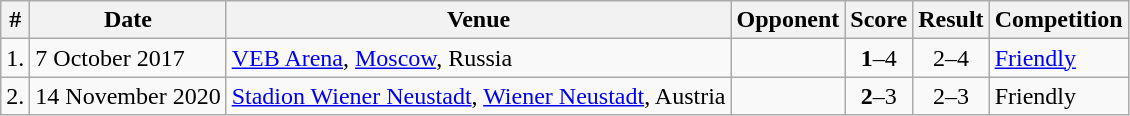<table class="wikitable">
<tr>
<th>#</th>
<th>Date</th>
<th>Venue</th>
<th>Opponent</th>
<th>Score</th>
<th>Result</th>
<th>Competition</th>
</tr>
<tr>
<td>1.</td>
<td>7 October 2017</td>
<td><a href='#'>VEB Arena</a>, <a href='#'>Moscow</a>, Russia</td>
<td></td>
<td align=center><strong>1</strong>–4</td>
<td align=center>2–4</td>
<td><a href='#'>Friendly</a></td>
</tr>
<tr>
<td>2.</td>
<td>14 November 2020</td>
<td><a href='#'>Stadion Wiener Neustadt</a>, <a href='#'>Wiener Neustadt</a>, Austria</td>
<td></td>
<td align=center><strong>2</strong>–3</td>
<td align=center>2–3</td>
<td>Friendly</td>
</tr>
</table>
